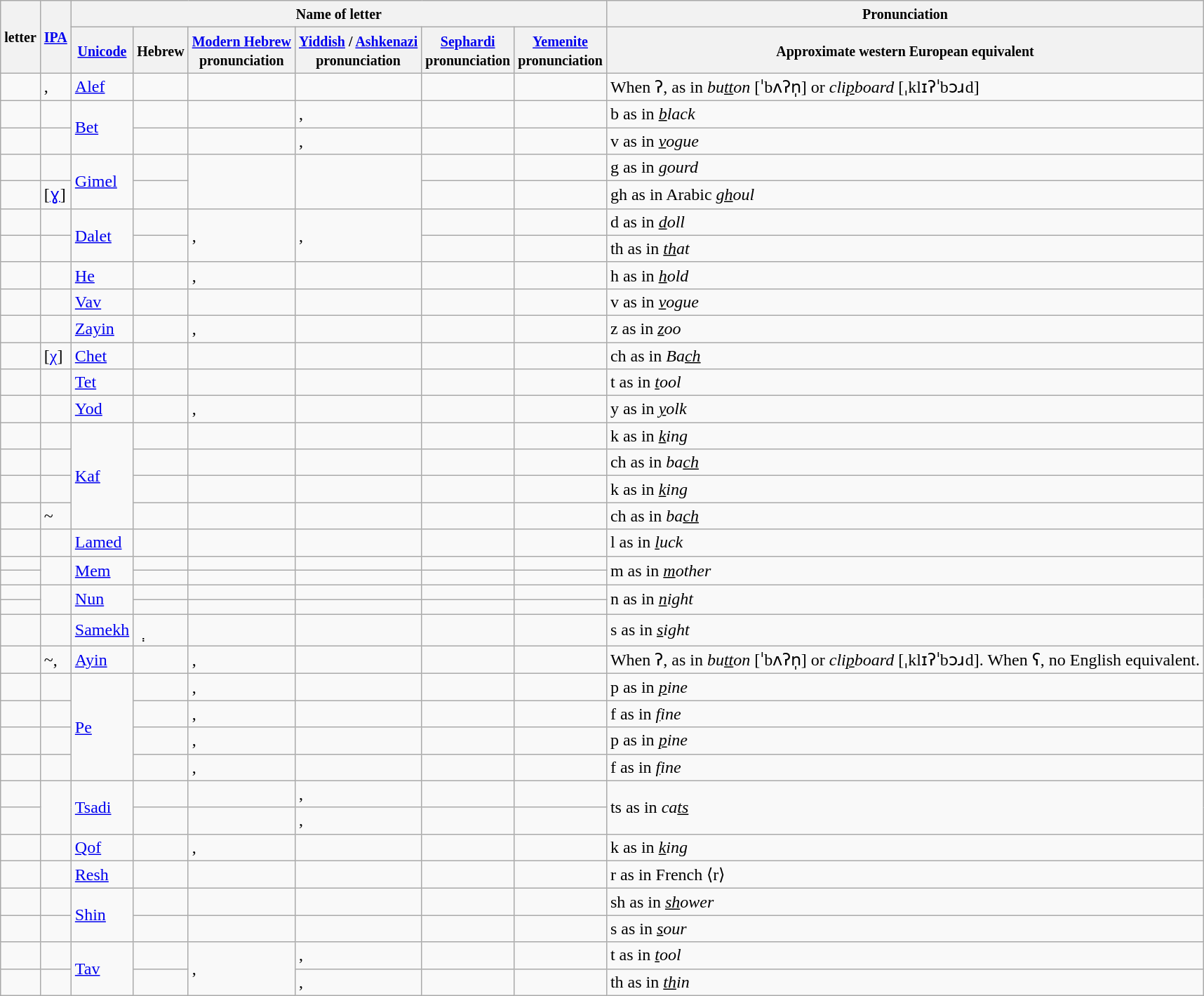<table class="wikitable">
<tr>
<th rowspan=2><small>letter</small></th>
<th rowspan=2><small><a href='#'>IPA</a></small></th>
<th colspan="6"><small>Name of letter</small></th>
<th><small>Pronunciation</small></th>
</tr>
<tr>
<th><small><a href='#'>Unicode</a></small></th>
<th><small>Hebrew</small></th>
<th><small><a href='#'>Modern Hebrew</a><br>pronunciation</small></th>
<th><small><a href='#'>Yiddish</a> / <a href='#'>Ashkenazi</a><br>pronunciation</small></th>
<th><small><a href='#'>Sephardi</a><br>pronunciation</small></th>
<th><strong><small><a href='#'>Yemenite</a></small></strong><br><strong><small>pronunciation</small></strong></th>
<th><small>Approximate western European equivalent</small></th>
</tr>
<tr>
<td style="font-size:200%;"></td>
<td>, </td>
<td><a href='#'>Alef</a></td>
<td style="font-size:125%;"></td>
<td></td>
<td></td>
<td></td>
<td></td>
<td>When ʔ, as in <em>bu<u>tt</u>on</em> [ˈbʌʔn̩] or <em>cli<u>p</u>board</em> [ˌklɪʔ⁠ˈbɔɹd]</td>
</tr>
<tr>
<td style="font-size:200%;"></td>
<td></td>
<td rowspan=2><a href='#'>Bet</a></td>
<td style="font-size:125%;"></td>
<td></td>
<td>, </td>
<td></td>
<td></td>
<td>b as in <em><u>b</u>lack</em></td>
</tr>
<tr>
<td style="font-size:200%;"></td>
<td></td>
<td style="font-size:125%;"></td>
<td></td>
<td>, </td>
<td></td>
<td></td>
<td>v as in <em><u>v</u>ogue</em></td>
</tr>
<tr>
<td style="font-size:200%;"></td>
<td></td>
<td rowspan="2"><a href='#'>Gimel</a></td>
<td style="font-size:125%;"></td>
<td rowspan="2"></td>
<td rowspan="2"></td>
<td></td>
<td></td>
<td>g as in <em><u>g</u>ourd</em></td>
</tr>
<tr>
<td style="font-size:200%;"></td>
<td>[<a href='#'>ɣ</a>]</td>
<td style="font-size:125%;"></td>
<td></td>
<td></td>
<td>gh as in Arabic <em><u>gh</u>oul</em></td>
</tr>
<tr>
<td style="font-size:200%;"></td>
<td></td>
<td rowspan="2"><a href='#'>Dalet</a></td>
<td style="font-size:125%;"></td>
<td rowspan="2">, </td>
<td rowspan="2">, </td>
<td></td>
<td></td>
<td>d as in <em><u>d</u>oll</em></td>
</tr>
<tr>
<td style="font-size:200%;"></td>
<td></td>
<td style="font-size:125%;"></td>
<td></td>
<td></td>
<td>th as in <em><u>th</u>at</em></td>
</tr>
<tr>
<td style="font-size:200%;"></td>
<td></td>
<td><a href='#'>He</a></td>
<td style="font-size:125%;"></td>
<td>, </td>
<td></td>
<td></td>
<td></td>
<td>h as in <em><u>h</u>old</em></td>
</tr>
<tr>
<td style="font-size:200%;"></td>
<td></td>
<td><a href='#'>Vav</a></td>
<td style="font-size:125%;"></td>
<td></td>
<td></td>
<td></td>
<td></td>
<td>v as in <em><u>v</u>ogue</em></td>
</tr>
<tr>
<td style="font-size:200%;"></td>
<td></td>
<td><a href='#'>Zayin</a></td>
<td style="font-size:125%;"></td>
<td>, </td>
<td></td>
<td></td>
<td></td>
<td>z as in <u><em>z</em></u><em>oo</em></td>
</tr>
<tr>
<td style="font-size:200%;"></td>
<td>[<a href='#'>χ</a>]</td>
<td><a href='#'>Chet</a></td>
<td style="font-size:125%;"></td>
<td></td>
<td></td>
<td></td>
<td></td>
<td>ch as in <em>Ba<u>ch</u></em></td>
</tr>
<tr>
<td style="font-size:200%;"></td>
<td></td>
<td><a href='#'>Tet</a></td>
<td style="font-size:125%;"></td>
<td></td>
<td></td>
<td></td>
<td></td>
<td>t as in <em><u>t</u>ool</em></td>
</tr>
<tr>
<td style="font-size:200%;"></td>
<td></td>
<td><a href='#'>Yod</a></td>
<td style="font-size:125%;"></td>
<td>, </td>
<td></td>
<td></td>
<td></td>
<td>y as in <em><u>y</u>olk</em></td>
</tr>
<tr>
<td style="font-size:200%;"></td>
<td></td>
<td rowspan=4><a href='#'>Kaf</a></td>
<td style="font-size:125%;"></td>
<td></td>
<td></td>
<td></td>
<td></td>
<td>k as in <em><u>k</u>ing</em></td>
</tr>
<tr>
<td style="font-size:200%;"></td>
<td></td>
<td style="font-size:125%;"></td>
<td></td>
<td></td>
<td></td>
<td></td>
<td>ch as in <em>ba<u>ch</u></em></td>
</tr>
<tr>
<td style="font-size:200%;"></td>
<td></td>
<td style="font-size:125%;"></td>
<td></td>
<td></td>
<td></td>
<td></td>
<td>k as in <em><u>k</u>ing</em></td>
</tr>
<tr>
<td style="font-size:200%;"></td>
<td>~</td>
<td style="font-size:125%;"></td>
<td></td>
<td></td>
<td></td>
<td></td>
<td>ch as in <em>ba<u>ch</u></em></td>
</tr>
<tr>
<td style="font-size:200%;"></td>
<td></td>
<td><a href='#'>Lamed</a></td>
<td style="font-size:125%;"></td>
<td></td>
<td></td>
<td></td>
<td></td>
<td>l as in <em><u>l</u>uck</em></td>
</tr>
<tr>
<td style="font-size:200%;"></td>
<td rowspan=2></td>
<td rowspan=2><a href='#'>Mem</a></td>
<td style="font-size:125%;"></td>
<td></td>
<td></td>
<td></td>
<td></td>
<td rowspan=2>m as in <em><u>m</u>other</em></td>
</tr>
<tr>
<td style="font-size:200%;"></td>
<td style="font-size:125%;"></td>
<td></td>
<td></td>
<td></td>
<td></td>
</tr>
<tr>
<td style="font-size:200%;"></td>
<td rowspan=2></td>
<td rowspan=2><a href='#'>Nun</a></td>
<td style="font-size:125%;"></td>
<td></td>
<td></td>
<td></td>
<td></td>
<td rowspan=2>n as in <em><u>n</u>ight</em></td>
</tr>
<tr>
<td style="font-size:200%;"></td>
<td style="font-size:125%;"></td>
<td></td>
<td></td>
<td></td>
<td></td>
</tr>
<tr>
<td style="font-size:200%;"></td>
<td></td>
<td><a href='#'>Samekh</a></td>
<td><big>ְ</big></td>
<td></td>
<td></td>
<td></td>
<td></td>
<td>s as in <em><u>s</u>ight</em></td>
</tr>
<tr>
<td style="font-size:200%;"></td>
<td>~, </td>
<td><a href='#'>Ayin</a></td>
<td style="font-size:125%;"></td>
<td>, </td>
<td></td>
<td></td>
<td></td>
<td>When ʔ, as in <em>bu<u>tt</u>on</em> [ˈbʌʔn̩] or <em>cli<u>p</u>board</em> [ˌklɪʔ⁠ˈbɔɹd]. When ʕ, no English equivalent.</td>
</tr>
<tr>
<td style="font-size:200%;"></td>
<td></td>
<td rowspan=4><a href='#'>Pe</a></td>
<td style="font-size:125%;"></td>
<td>, </td>
<td></td>
<td></td>
<td></td>
<td>p as in <em><u>p</u>ine</em></td>
</tr>
<tr>
<td style="font-size:200%;"></td>
<td></td>
<td style="font-size:125%;"></td>
<td>, </td>
<td></td>
<td></td>
<td></td>
<td>f as in <em><u>f</u>ine</em></td>
</tr>
<tr>
<td style="font-size:200%;"></td>
<td></td>
<td style="font-size:125%;"></td>
<td>, </td>
<td></td>
<td></td>
<td></td>
<td>p as in <em><u>p</u>ine</em></td>
</tr>
<tr>
<td style="font-size:200%;"></td>
<td></td>
<td style="font-size:125%;"></td>
<td>, </td>
<td></td>
<td></td>
<td></td>
<td>f as in <em><u>f</u>ine</em></td>
</tr>
<tr>
<td style="font-size:200%;"></td>
<td rowspan=2></td>
<td rowspan="2"><a href='#'>Tsadi</a></td>
<td style="font-size:125%;"></td>
<td></td>
<td>, </td>
<td></td>
<td></td>
<td rowspan=2>ts as in <em>ca<u>ts</u></em></td>
</tr>
<tr>
<td style="font-size:200%;"></td>
<td style="font-size:125%;"></td>
<td></td>
<td>, </td>
<td></td>
<td></td>
</tr>
<tr>
<td style="font-size:200%;"></td>
<td></td>
<td><a href='#'>Qof</a></td>
<td style="font-size:125%;"></td>
<td>, </td>
<td></td>
<td></td>
<td></td>
<td>k as in <em><u>k</u>ing</em></td>
</tr>
<tr>
<td style="font-size:200%;"></td>
<td></td>
<td><a href='#'>Resh</a></td>
<td style="font-size:125%;"></td>
<td></td>
<td></td>
<td></td>
<td></td>
<td>r as in French ⟨r⟩</td>
</tr>
<tr>
<td style="font-size:200%;"></td>
<td></td>
<td rowspan=2><a href='#'>Shin</a></td>
<td style="font-size:125%;"></td>
<td></td>
<td></td>
<td></td>
<td></td>
<td>sh as in <em><u>sh</u>ower</em></td>
</tr>
<tr>
<td style="font-size:200%;"></td>
<td></td>
<td style="font-size:125%;"></td>
<td></td>
<td></td>
<td></td>
<td></td>
<td>s as in <em><u>s</u>our</em></td>
</tr>
<tr>
<td style="font-size:200%;"></td>
<td></td>
<td rowspan=2><a href='#'>Tav</a></td>
<td style="font-size:125%;"></td>
<td rowspan="2">, </td>
<td>, </td>
<td></td>
<td></td>
<td>t as in <em><u>t</u>ool</em></td>
</tr>
<tr>
<td style="font-size:200%;"></td>
<td></td>
<td style="font-size:125%;"></td>
<td>, </td>
<td></td>
<td></td>
<td>th as in <em><u>th</u>in</em></td>
</tr>
</table>
